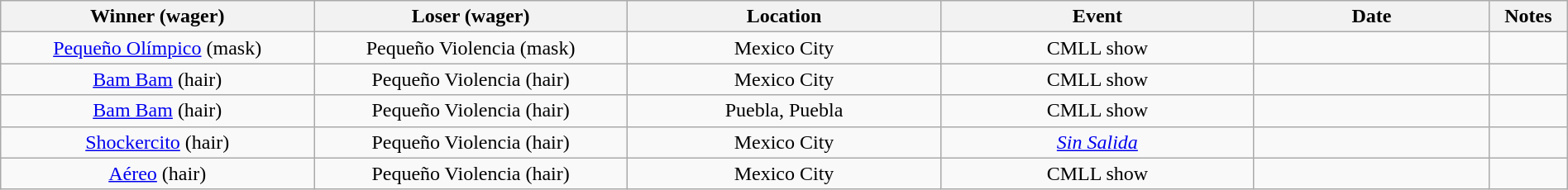<table class="wikitable sortable" width=100%  style="text-align: center">
<tr>
<th width=20% scope="col">Winner (wager)</th>
<th width=20% scope="col">Loser (wager)</th>
<th width=20% scope="col">Location</th>
<th width=20% scope="col">Event</th>
<th width=15% scope="col">Date</th>
<th class="unsortable" width=5% scope="col">Notes</th>
</tr>
<tr>
<td><a href='#'>Pequeño Olímpico</a> (mask)</td>
<td>Pequeño Violencia (mask)</td>
<td>Mexico City</td>
<td>CMLL show</td>
<td></td>
<td></td>
</tr>
<tr>
<td><a href='#'>Bam Bam</a> (hair)</td>
<td>Pequeño Violencia (hair)</td>
<td>Mexico City</td>
<td>CMLL show</td>
<td></td>
<td></td>
</tr>
<tr>
<td><a href='#'>Bam Bam</a> (hair)</td>
<td>Pequeño Violencia (hair)</td>
<td>Puebla, Puebla</td>
<td>CMLL show</td>
<td></td>
<td></td>
</tr>
<tr>
<td><a href='#'>Shockercito</a> (hair)</td>
<td>Pequeño Violencia (hair)</td>
<td>Mexico City</td>
<td><em><a href='#'>Sin Salida</a></em></td>
<td></td>
<td></td>
</tr>
<tr>
<td><a href='#'>Aéreo</a> (hair)</td>
<td>Pequeño Violencia (hair)</td>
<td>Mexico City</td>
<td>CMLL show</td>
<td></td>
<td></td>
</tr>
</table>
